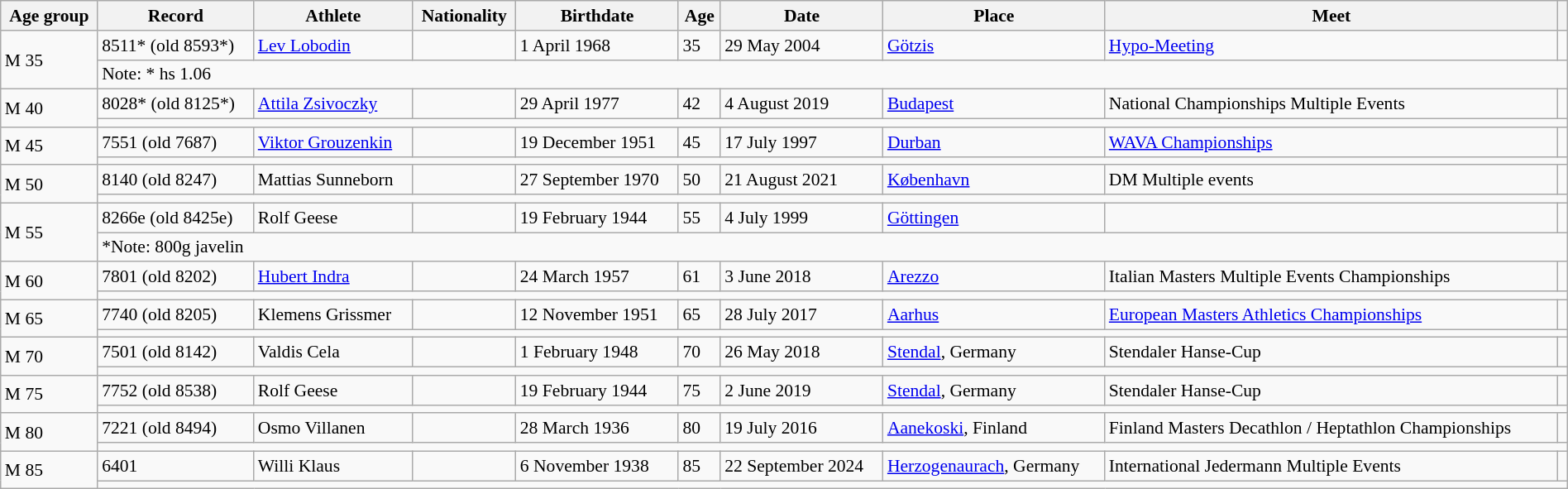<table class="wikitable" style="font-size:90%; width: 100%;">
<tr>
<th>Age group</th>
<th>Record</th>
<th>Athlete</th>
<th>Nationality</th>
<th>Birthdate</th>
<th>Age</th>
<th>Date</th>
<th>Place</th>
<th>Meet</th>
<th></th>
</tr>
<tr>
<td rowspan=2>M 35</td>
<td>8511* (old 8593*)</td>
<td><a href='#'>Lev Lobodin</a></td>
<td></td>
<td>1 April 1968</td>
<td>35</td>
<td>29 May 2004</td>
<td><a href='#'>Götzis</a> </td>
<td><a href='#'>Hypo-Meeting</a></td>
<td></td>
</tr>
<tr>
<td colspan=9>  Note: * hs 1.06</td>
</tr>
<tr>
<td rowspan=2>M 40</td>
<td>8028* (old 8125*)</td>
<td><a href='#'>Attila Zsivoczky</a></td>
<td></td>
<td>29 April 1977</td>
<td>42</td>
<td>4 August 2019</td>
<td><a href='#'>Budapest</a> </td>
<td>National Championships Multiple Events</td>
<td></td>
</tr>
<tr>
<td colspan=9></td>
</tr>
<tr>
<td rowspan=2>M 45</td>
<td>7551 (old 7687)</td>
<td><a href='#'>Viktor Grouzenkin</a></td>
<td></td>
<td>19 December 1951</td>
<td>45</td>
<td>17 July 1997</td>
<td><a href='#'>Durban</a> </td>
<td><a href='#'>WAVA Championships</a></td>
<td></td>
</tr>
<tr>
<td colspan=9></td>
</tr>
<tr>
<td rowspan=2>M 50</td>
<td>8140 (old 8247)</td>
<td>Mattias Sunneborn</td>
<td></td>
<td>27 September 1970</td>
<td>50</td>
<td>21 August 2021</td>
<td><a href='#'>København</a> </td>
<td>DM Multiple events</td>
<td></td>
</tr>
<tr>
<td colspan=9></td>
</tr>
<tr>
<td rowspan=2>M 55</td>
<td>8266e (old 8425e)</td>
<td>Rolf Geese</td>
<td></td>
<td>19 February 1944</td>
<td>55</td>
<td>4 July 1999</td>
<td><a href='#'>Göttingen</a> </td>
<td></td>
<td></td>
</tr>
<tr>
<td colspan=9> *Note: 800g javelin</td>
</tr>
<tr>
<td rowspan=2>M 60</td>
<td>7801 (old 8202)</td>
<td><a href='#'>Hubert Indra</a></td>
<td></td>
<td>24 March 1957</td>
<td>61</td>
<td>3 June 2018</td>
<td><a href='#'>Arezzo</a> </td>
<td>Italian Masters Multiple Events Championships</td>
<td></td>
</tr>
<tr>
<td colspan=9></td>
</tr>
<tr>
<td rowspan=2>M 65</td>
<td>7740 (old 8205)</td>
<td>Klemens Grissmer</td>
<td></td>
<td>12 November 1951</td>
<td>65</td>
<td>28 July 2017</td>
<td><a href='#'>Aarhus</a> </td>
<td><a href='#'>European Masters Athletics Championships</a></td>
<td></td>
</tr>
<tr>
<td colspan=9></td>
</tr>
<tr>
<td rowspan=2>M 70</td>
<td>7501 (old 8142)</td>
<td>Valdis Cela</td>
<td></td>
<td>1 February 1948</td>
<td>70</td>
<td>26 May 2018</td>
<td><a href='#'>Stendal</a>, Germany</td>
<td>Stendaler Hanse-Cup</td>
<td></td>
</tr>
<tr>
<td colspan=9></td>
</tr>
<tr>
<td rowspan=2>M 75</td>
<td>7752 (old 8538)</td>
<td>Rolf Geese</td>
<td></td>
<td>19 February 1944</td>
<td>75</td>
<td>2 June 2019</td>
<td><a href='#'>Stendal</a>, Germany</td>
<td>Stendaler Hanse-Cup</td>
<td></td>
</tr>
<tr>
<td colspan=9></td>
</tr>
<tr>
<td rowspan=2>M 80</td>
<td>7221 (old 8494)</td>
<td>Osmo Villanen</td>
<td></td>
<td>28 March 1936</td>
<td>80</td>
<td>19 July 2016</td>
<td><a href='#'>Aanekoski</a>, Finland</td>
<td>Finland Masters Decathlon / Heptathlon Championships</td>
<td></td>
</tr>
<tr>
<td colspan=9></td>
</tr>
<tr>
<td rowspan=2>M 85</td>
<td>6401</td>
<td>Willi Klaus</td>
<td></td>
<td>6 November 1938</td>
<td>85</td>
<td>22 September 2024</td>
<td><a href='#'>Herzogenaurach</a>, Germany</td>
<td>International Jedermann Multiple Events</td>
<td></td>
</tr>
<tr>
<td colspan=9></td>
</tr>
</table>
